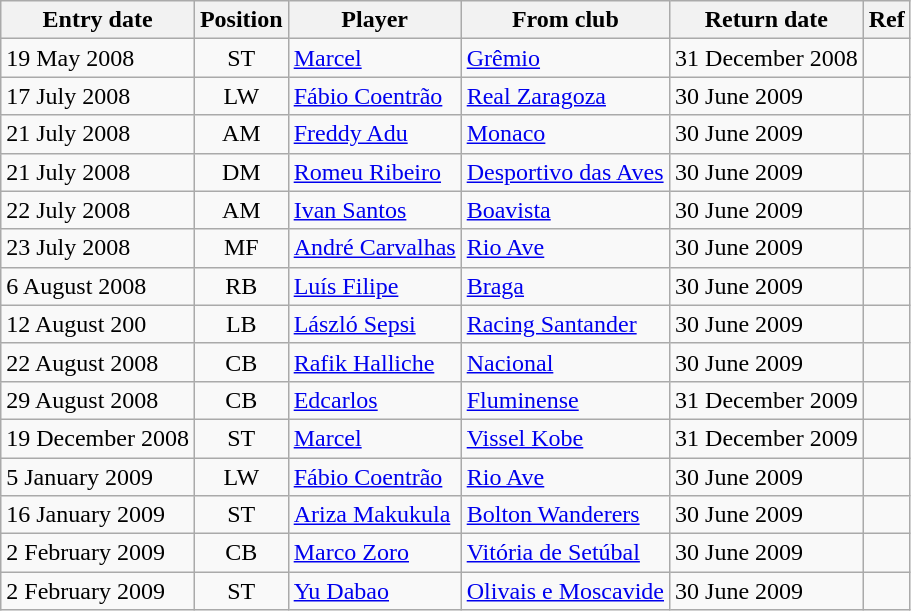<table class="wikitable sortable">
<tr>
<th>Entry date</th>
<th>Position</th>
<th>Player</th>
<th>From club</th>
<th>Return date</th>
<th>Ref</th>
</tr>
<tr>
<td>19 May 2008</td>
<td style="text-align:center;">ST</td>
<td style="text-align:left;"><a href='#'>Marcel</a></td>
<td style="text-align:left;"><a href='#'>Grêmio</a></td>
<td>31 December 2008</td>
<td></td>
</tr>
<tr>
<td>17 July 2008</td>
<td style="text-align:center;">LW</td>
<td style="text-align:left;"><a href='#'>Fábio Coentrão</a></td>
<td style="text-align:left;"><a href='#'>Real Zaragoza</a></td>
<td>30 June 2009</td>
<td></td>
</tr>
<tr>
<td>21 July 2008</td>
<td style="text-align:center;">AM</td>
<td style="text-align:left;"><a href='#'>Freddy Adu</a></td>
<td style="text-align:left;"><a href='#'>Monaco</a></td>
<td>30 June 2009</td>
<td></td>
</tr>
<tr>
<td>21 July 2008</td>
<td style="text-align:center;">DM</td>
<td style="text-align:left;"><a href='#'>Romeu Ribeiro</a></td>
<td style="text-align:left;"><a href='#'>Desportivo das Aves</a></td>
<td>30 June 2009</td>
<td></td>
</tr>
<tr>
<td>22 July 2008</td>
<td style="text-align:center;">AM</td>
<td style="text-align:left;"><a href='#'>Ivan Santos</a></td>
<td style="text-align:left;"><a href='#'>Boavista</a></td>
<td>30 June 2009</td>
<td></td>
</tr>
<tr>
<td>23 July 2008</td>
<td style="text-align:center;">MF</td>
<td style="text-align:left;"><a href='#'>André Carvalhas</a></td>
<td style="text-align:left;"><a href='#'>Rio Ave</a></td>
<td>30 June 2009</td>
<td></td>
</tr>
<tr>
<td>6 August 2008</td>
<td style="text-align:center;">RB</td>
<td style="text-align:left;"><a href='#'>Luís Filipe</a></td>
<td style="text-align:left;"><a href='#'>Braga</a></td>
<td>30 June 2009</td>
<td></td>
</tr>
<tr>
<td>12 August 200</td>
<td style="text-align:center;">LB</td>
<td style="text-align:left;"><a href='#'>László Sepsi</a></td>
<td style="text-align:left;"><a href='#'>Racing Santander</a></td>
<td>30 June 2009</td>
<td></td>
</tr>
<tr>
<td>22 August 2008</td>
<td style="text-align:center;">CB</td>
<td style="text-align:left;"><a href='#'>Rafik Halliche</a></td>
<td style="text-align:left;"><a href='#'>Nacional</a></td>
<td>30 June 2009</td>
<td></td>
</tr>
<tr>
<td>29 August 2008</td>
<td style="text-align:center;">CB</td>
<td style="text-align:left;"><a href='#'>Edcarlos</a></td>
<td style="text-align:left;"><a href='#'>Fluminense</a></td>
<td>31 December 2009</td>
<td></td>
</tr>
<tr>
<td>19 December 2008</td>
<td style="text-align:center;">ST</td>
<td style="text-align:left;"><a href='#'>Marcel</a></td>
<td style="text-align:left;"><a href='#'>Vissel Kobe</a></td>
<td>31 December 2009</td>
<td></td>
</tr>
<tr>
<td>5 January 2009</td>
<td style="text-align:center;">LW</td>
<td style="text-align:left;"><a href='#'>Fábio Coentrão</a></td>
<td style="text-align:left;"><a href='#'>Rio Ave</a></td>
<td>30 June 2009</td>
<td></td>
</tr>
<tr>
<td>16 January 2009</td>
<td style="text-align:center;">ST</td>
<td style="text-align:left;"><a href='#'>Ariza Makukula</a></td>
<td style="text-align:left;"><a href='#'>Bolton Wanderers</a></td>
<td>30 June 2009</td>
<td></td>
</tr>
<tr>
<td>2 February 2009</td>
<td style="text-align:center;">CB</td>
<td style="text-align:left;"><a href='#'>Marco Zoro</a></td>
<td style="text-align:left;"><a href='#'>Vitória de Setúbal</a></td>
<td>30 June 2009</td>
<td></td>
</tr>
<tr>
<td>2 February 2009</td>
<td style="text-align:center;">ST</td>
<td style="text-align:left;"><a href='#'>Yu Dabao</a></td>
<td style="text-align:left;"><a href='#'>Olivais e Moscavide</a></td>
<td>30 June 2009</td>
<td></td>
</tr>
</table>
